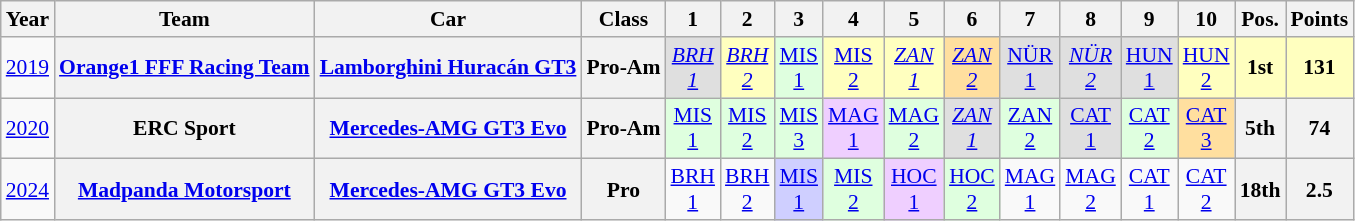<table class="wikitable" border="1" style="text-align:center; font-size:90%;">
<tr>
<th>Year</th>
<th>Team</th>
<th>Car</th>
<th>Class</th>
<th>1</th>
<th>2</th>
<th>3</th>
<th>4</th>
<th>5</th>
<th>6</th>
<th>7</th>
<th>8</th>
<th>9</th>
<th>10</th>
<th>Pos.</th>
<th>Points</th>
</tr>
<tr>
<td><a href='#'>2019</a></td>
<th><a href='#'>Orange1 FFF Racing Team</a></th>
<th><a href='#'>Lamborghini Huracán GT3</a></th>
<th>Pro-Am</th>
<td style="background:#DFDFDF;"><em><a href='#'>BRH<br>1</a></em><br></td>
<td style="background:#FFFFBF;"><em><a href='#'>BRH<br>2</a></em><br></td>
<td style="background:#DFFFDF;"><a href='#'>MIS<br>1</a><br></td>
<td style="background:#FFFFBF;"><a href='#'>MIS<br>2</a><br></td>
<td style="background:#FFFFBF;"><em><a href='#'>ZAN<br>1</a></em><br></td>
<td style="background:#FFDF9F;"><em><a href='#'>ZAN<br>2</a></em><br></td>
<td style="background:#DFDFDF;"><a href='#'>NÜR<br>1</a><br></td>
<td style="background:#DFDFDF;"><em><a href='#'>NÜR<br>2</a></em><br></td>
<td style="background:#DFDFDF;"><a href='#'>HUN<br>1</a><br></td>
<td style="background:#FFFFBF;"><a href='#'>HUN<br>2</a><br></td>
<th style="background:#FFFFBF;">1st</th>
<th style="background:#FFFFBF;">131</th>
</tr>
<tr>
<td><a href='#'>2020</a></td>
<th>ERC Sport</th>
<th><a href='#'>Mercedes-AMG GT3 Evo</a></th>
<th>Pro-Am</th>
<td style="background:#DFFFDF;"><a href='#'>MIS<br>1</a><br></td>
<td style="background:#DFFFDF;"><a href='#'>MIS<br>2</a><br></td>
<td style="background:#DFFFDF;"><a href='#'>MIS<br>3</a><br></td>
<td style="background:#EFCFFF;"><a href='#'>MAG<br>1</a><br></td>
<td style="background:#DFFFDF;"><a href='#'>MAG<br>2</a><br></td>
<td style="background:#DFDFDF;"><em><a href='#'>ZAN<br>1</a></em><br></td>
<td style="background:#DFFFDF;"><a href='#'>ZAN<br>2</a><br></td>
<td style="background:#DFDFDF;"><a href='#'>CAT<br>1</a><br></td>
<td style="background:#DFFFDF;"><a href='#'>CAT<br>2</a><br></td>
<td style="background:#FFDF9F;"><a href='#'>CAT<br>3</a><br></td>
<th>5th</th>
<th>74</th>
</tr>
<tr>
<td><a href='#'>2024</a></td>
<th><a href='#'>Madpanda Motorsport</a></th>
<th><a href='#'>Mercedes-AMG GT3 Evo</a></th>
<th>Pro</th>
<td><a href='#'>BRH<br>1</a></td>
<td><a href='#'>BRH<br>2</a></td>
<td style="background:#CFCFFF;"><a href='#'>MIS<br>1</a><br></td>
<td style="background:#DFFFDF;"><a href='#'>MIS<br>2</a><br></td>
<td style="background:#EFCFFF;"><a href='#'>HOC<br>1</a><br></td>
<td style="background:#DFFFDF;"><a href='#'>HOC<br>2</a><br></td>
<td><a href='#'>MAG<br>1</a></td>
<td><a href='#'>MAG<br>2</a></td>
<td><a href='#'>CAT<br>1</a></td>
<td><a href='#'>CAT<br>2</a></td>
<th>18th</th>
<th>2.5</th>
</tr>
</table>
